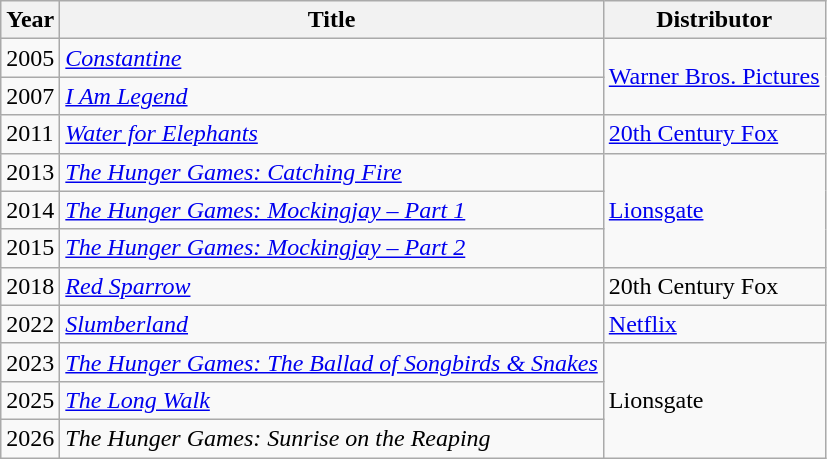<table class="wikitable">
<tr>
<th>Year</th>
<th>Title</th>
<th>Distributor</th>
</tr>
<tr>
<td>2005</td>
<td><em><a href='#'>Constantine</a></em></td>
<td rowspan=2><a href='#'>Warner Bros. Pictures</a></td>
</tr>
<tr>
<td>2007</td>
<td><em><a href='#'>I Am Legend</a></em></td>
</tr>
<tr>
<td>2011</td>
<td><em><a href='#'>Water for Elephants</a></em></td>
<td><a href='#'>20th Century Fox</a></td>
</tr>
<tr>
<td>2013</td>
<td><em><a href='#'>The Hunger Games: Catching Fire</a></em></td>
<td rowspan=3><a href='#'>Lionsgate</a></td>
</tr>
<tr>
<td>2014</td>
<td><em><a href='#'>The Hunger Games: Mockingjay – Part 1</a></em></td>
</tr>
<tr>
<td>2015</td>
<td><em><a href='#'>The Hunger Games: Mockingjay – Part 2</a></em></td>
</tr>
<tr>
<td>2018</td>
<td><em><a href='#'>Red Sparrow</a></em></td>
<td>20th Century Fox</td>
</tr>
<tr>
<td>2022</td>
<td><em><a href='#'>Slumberland</a></em></td>
<td><a href='#'>Netflix</a></td>
</tr>
<tr>
<td>2023</td>
<td><em><a href='#'>The Hunger Games: The Ballad of Songbirds & Snakes</a></em></td>
<td rowspan="3">Lionsgate</td>
</tr>
<tr>
<td>2025</td>
<td><em><a href='#'>The Long Walk</a></em></td>
</tr>
<tr>
<td>2026</td>
<td><em>The Hunger Games: Sunrise on the Reaping</em></td>
</tr>
</table>
